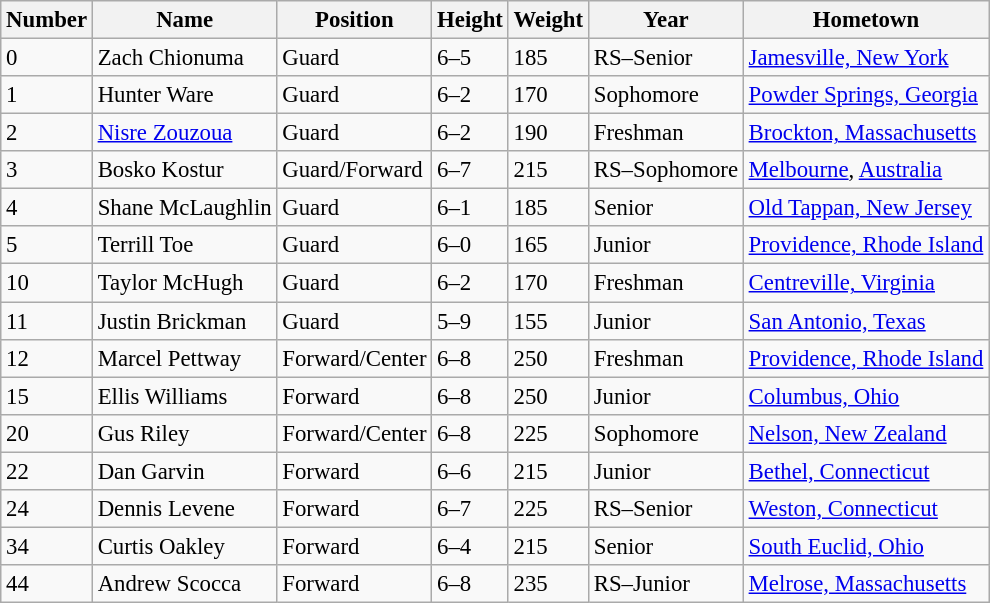<table class="wikitable sortable" style="font-size: 95%;">
<tr>
<th>Number</th>
<th>Name</th>
<th>Position</th>
<th>Height</th>
<th>Weight</th>
<th>Year</th>
<th>Hometown</th>
</tr>
<tr>
<td>0</td>
<td>Zach Chionuma</td>
<td>Guard</td>
<td>6–5</td>
<td>185</td>
<td>RS–Senior</td>
<td><a href='#'>Jamesville, New York</a></td>
</tr>
<tr>
<td>1</td>
<td>Hunter Ware</td>
<td>Guard</td>
<td>6–2</td>
<td>170</td>
<td>Sophomore</td>
<td><a href='#'>Powder Springs, Georgia</a></td>
</tr>
<tr>
<td>2</td>
<td><a href='#'>Nisre Zouzoua</a></td>
<td>Guard</td>
<td>6–2</td>
<td>190</td>
<td>Freshman</td>
<td><a href='#'>Brockton, Massachusetts</a></td>
</tr>
<tr>
<td>3</td>
<td>Bosko Kostur</td>
<td>Guard/Forward</td>
<td>6–7</td>
<td>215</td>
<td>RS–Sophomore</td>
<td><a href='#'>Melbourne</a>, <a href='#'>Australia</a></td>
</tr>
<tr>
<td>4</td>
<td>Shane McLaughlin</td>
<td>Guard</td>
<td>6–1</td>
<td>185</td>
<td>Senior</td>
<td><a href='#'>Old Tappan, New Jersey</a></td>
</tr>
<tr>
<td>5</td>
<td>Terrill Toe</td>
<td>Guard</td>
<td>6–0</td>
<td>165</td>
<td>Junior</td>
<td><a href='#'>Providence, Rhode Island</a></td>
</tr>
<tr>
<td>10</td>
<td>Taylor McHugh</td>
<td>Guard</td>
<td>6–2</td>
<td>170</td>
<td>Freshman</td>
<td><a href='#'>Centreville, Virginia</a></td>
</tr>
<tr>
<td>11</td>
<td>Justin Brickman</td>
<td>Guard</td>
<td>5–9</td>
<td>155</td>
<td>Junior</td>
<td><a href='#'>San Antonio, Texas</a></td>
</tr>
<tr>
<td>12</td>
<td>Marcel Pettway</td>
<td>Forward/Center</td>
<td>6–8</td>
<td>250</td>
<td>Freshman</td>
<td><a href='#'>Providence, Rhode Island</a></td>
</tr>
<tr>
<td>15</td>
<td>Ellis Williams</td>
<td>Forward</td>
<td>6–8</td>
<td>250</td>
<td>Junior</td>
<td><a href='#'>Columbus, Ohio</a></td>
</tr>
<tr>
<td>20</td>
<td>Gus Riley</td>
<td>Forward/Center</td>
<td>6–8</td>
<td>225</td>
<td>Sophomore</td>
<td><a href='#'>Nelson, New Zealand</a></td>
</tr>
<tr>
<td>22</td>
<td>Dan Garvin</td>
<td>Forward</td>
<td>6–6</td>
<td>215</td>
<td>Junior</td>
<td><a href='#'>Bethel, Connecticut</a></td>
</tr>
<tr>
<td>24</td>
<td>Dennis Levene</td>
<td>Forward</td>
<td>6–7</td>
<td>225</td>
<td>RS–Senior</td>
<td><a href='#'>Weston, Connecticut</a></td>
</tr>
<tr>
<td>34</td>
<td>Curtis Oakley</td>
<td>Forward</td>
<td>6–4</td>
<td>215</td>
<td>Senior</td>
<td><a href='#'>South Euclid, Ohio</a></td>
</tr>
<tr>
<td>44</td>
<td>Andrew Scocca</td>
<td>Forward</td>
<td>6–8</td>
<td>235</td>
<td>RS–Junior</td>
<td><a href='#'>Melrose, Massachusetts</a></td>
</tr>
</table>
